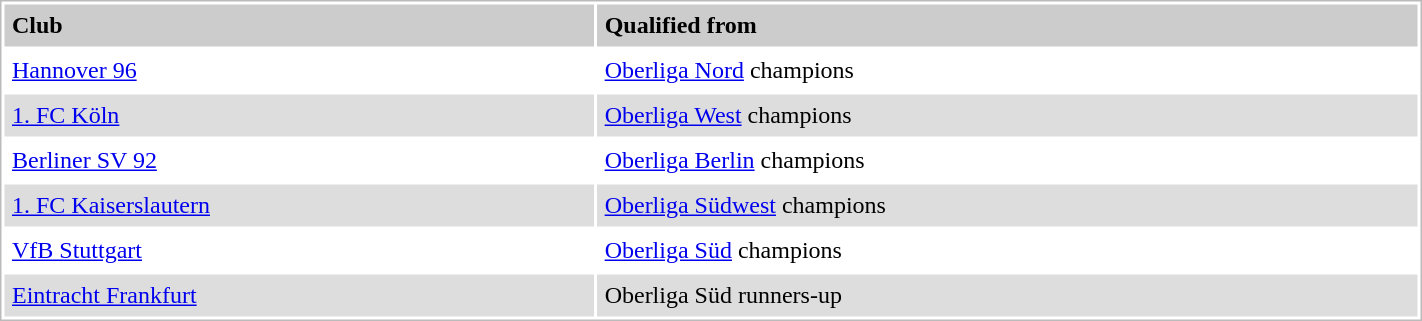<table style="border:1px solid #bbb;background:#fff;" cellpadding="5" cellspacing="2" width="75%">
<tr style="background:#ccc;font-weight:bold">
<td>Club</td>
<td>Qualified from</td>
</tr>
<tr>
<td><a href='#'>Hannover 96</a></td>
<td><a href='#'>Oberliga Nord</a> champions</td>
</tr>
<tr style="background:#ddd">
<td><a href='#'>1. FC Köln</a></td>
<td><a href='#'>Oberliga West</a> champions</td>
</tr>
<tr>
<td><a href='#'>Berliner SV 92</a></td>
<td><a href='#'>Oberliga Berlin</a> champions</td>
</tr>
<tr style="background:#ddd">
<td><a href='#'>1. FC Kaiserslautern</a></td>
<td><a href='#'>Oberliga Südwest</a> champions</td>
</tr>
<tr>
<td><a href='#'>VfB Stuttgart</a></td>
<td><a href='#'>Oberliga Süd</a> champions</td>
</tr>
<tr style="background:#ddd">
<td><a href='#'>Eintracht Frankfurt</a></td>
<td>Oberliga Süd runners-up</td>
</tr>
</table>
